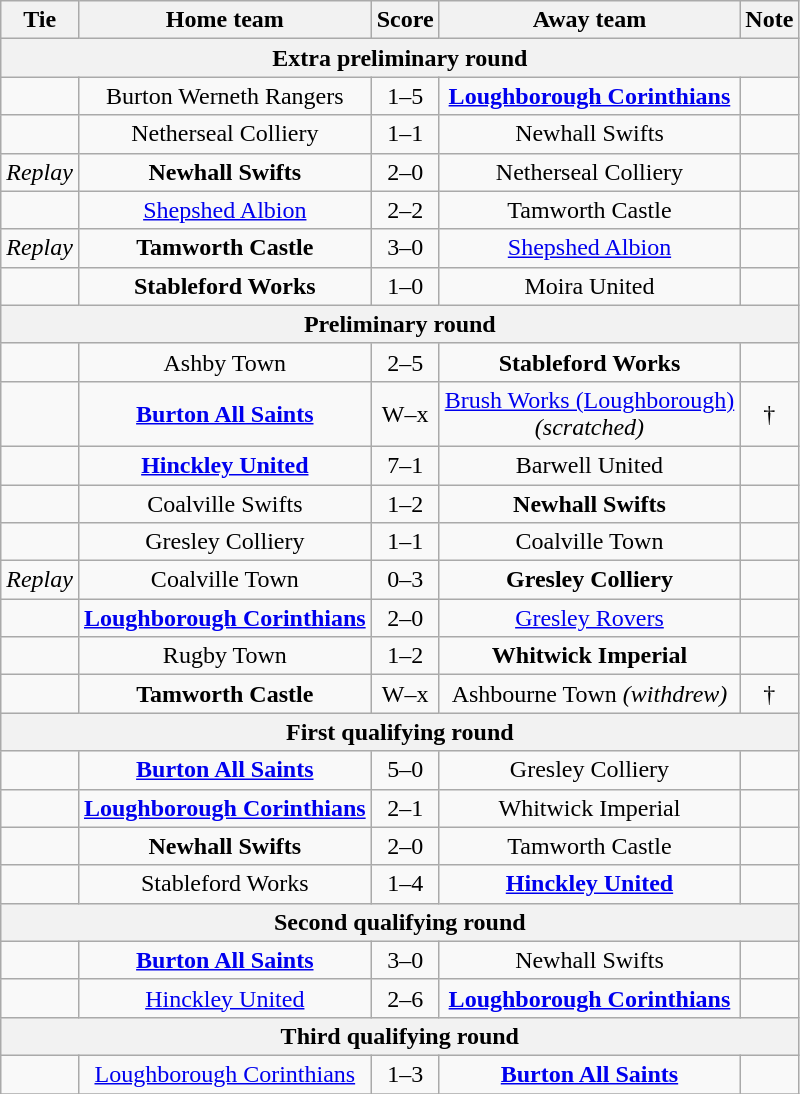<table class="wikitable" style="text-align:center;">
<tr>
<th>Tie</th>
<th>Home team</th>
<th>Score</th>
<th>Away team</th>
<th>Note</th>
</tr>
<tr>
<th colspan=5>Extra preliminary round</th>
</tr>
<tr>
<td></td>
<td>Burton Werneth Rangers</td>
<td>1–5</td>
<td><strong><a href='#'>Loughborough Corinthians</a></strong></td>
<td></td>
</tr>
<tr>
<td></td>
<td>Netherseal Colliery</td>
<td>1–1</td>
<td>Newhall Swifts</td>
<td></td>
</tr>
<tr>
<td><em>Replay</em></td>
<td><strong>Newhall Swifts</strong></td>
<td>2–0</td>
<td>Netherseal Colliery</td>
<td></td>
</tr>
<tr>
<td></td>
<td><a href='#'>Shepshed Albion</a></td>
<td>2–2</td>
<td>Tamworth Castle</td>
<td></td>
</tr>
<tr>
<td><em>Replay</em></td>
<td><strong>Tamworth Castle</strong></td>
<td>3–0</td>
<td><a href='#'>Shepshed Albion</a></td>
<td></td>
</tr>
<tr>
<td></td>
<td><strong>Stableford Works</strong></td>
<td>1–0</td>
<td>Moira United</td>
<td></td>
</tr>
<tr>
<th colspan=5>Preliminary round</th>
</tr>
<tr>
<td></td>
<td>Ashby Town</td>
<td>2–5</td>
<td><strong>Stableford Works</strong></td>
<td></td>
</tr>
<tr>
<td></td>
<td><strong><a href='#'>Burton All Saints</a></strong></td>
<td>W–x</td>
<td><a href='#'>Brush Works (Loughborough)</a><br><em>(scratched)</em></td>
<td>†</td>
</tr>
<tr>
<td></td>
<td><strong><a href='#'>Hinckley United</a></strong></td>
<td>7–1</td>
<td>Barwell United</td>
<td></td>
</tr>
<tr>
<td></td>
<td>Coalville Swifts</td>
<td>1–2</td>
<td><strong>Newhall Swifts</strong></td>
<td></td>
</tr>
<tr>
<td></td>
<td>Gresley Colliery</td>
<td>1–1</td>
<td>Coalville Town</td>
<td></td>
</tr>
<tr>
<td><em>Replay</em></td>
<td>Coalville Town</td>
<td>0–3</td>
<td><strong>Gresley Colliery</strong></td>
<td></td>
</tr>
<tr>
<td></td>
<td><strong><a href='#'>Loughborough Corinthians</a></strong></td>
<td>2–0</td>
<td><a href='#'> Gresley Rovers</a></td>
<td></td>
</tr>
<tr>
<td></td>
<td>Rugby Town</td>
<td>1–2</td>
<td><strong>Whitwick Imperial</strong></td>
<td></td>
</tr>
<tr>
<td></td>
<td><strong>Tamworth Castle</strong></td>
<td>W–x</td>
<td>Ashbourne Town <em>(withdrew)</em></td>
<td>†</td>
</tr>
<tr>
<th colspan=5>First qualifying round</th>
</tr>
<tr>
<td></td>
<td><strong><a href='#'>Burton All Saints</a></strong></td>
<td>5–0</td>
<td>Gresley Colliery</td>
<td></td>
</tr>
<tr>
<td></td>
<td><strong><a href='#'>Loughborough Corinthians</a></strong></td>
<td>2–1</td>
<td>Whitwick Imperial</td>
<td></td>
</tr>
<tr>
<td></td>
<td><strong>Newhall Swifts</strong></td>
<td>2–0</td>
<td>Tamworth Castle</td>
<td></td>
</tr>
<tr>
<td></td>
<td>Stableford Works</td>
<td>1–4</td>
<td><strong><a href='#'>Hinckley United</a></strong></td>
<td></td>
</tr>
<tr>
<th colspan=5>Second qualifying round</th>
</tr>
<tr>
<td></td>
<td><strong><a href='#'>Burton All Saints</a></strong></td>
<td>3–0</td>
<td>Newhall Swifts</td>
<td></td>
</tr>
<tr>
<td></td>
<td><a href='#'>Hinckley United</a></td>
<td>2–6</td>
<td><strong><a href='#'>Loughborough Corinthians</a></strong></td>
<td></td>
</tr>
<tr>
<th colspan=5>Third qualifying round</th>
</tr>
<tr>
<td></td>
<td><a href='#'>Loughborough Corinthians</a></td>
<td>1–3</td>
<td><strong><a href='#'>Burton All Saints</a></strong></td>
<td></td>
</tr>
<tr>
</tr>
</table>
